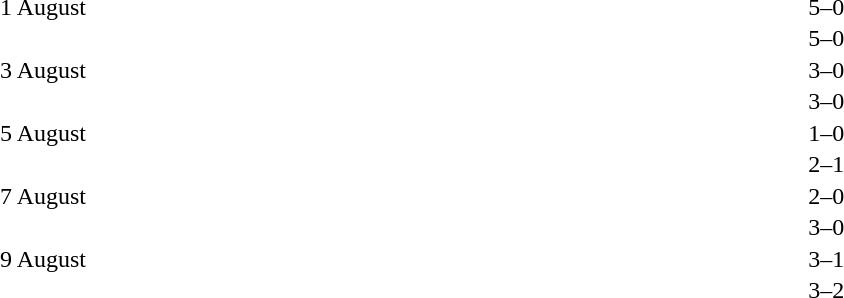<table cellspacing=1 width=70%>
<tr>
<th width=25%></th>
<th width=30%></th>
<th width=15%></th>
<th width=30%></th>
</tr>
<tr>
<td>1 August</td>
<td align=right></td>
<td align=center>5–0</td>
<td></td>
</tr>
<tr>
<td></td>
<td align=right></td>
<td align=center>5–0</td>
<td></td>
</tr>
<tr>
<td>3 August</td>
<td align=right></td>
<td align=center>3–0</td>
<td></td>
</tr>
<tr>
<td></td>
<td align=right></td>
<td align=center>3–0</td>
<td></td>
</tr>
<tr>
<td>5 August</td>
<td align=right></td>
<td align=center>1–0</td>
<td></td>
</tr>
<tr>
<td></td>
<td align=right></td>
<td align=center>2–1</td>
<td></td>
</tr>
<tr>
<td>7 August</td>
<td align=right></td>
<td align=center>2–0</td>
<td></td>
</tr>
<tr>
<td></td>
<td align=right></td>
<td align=center>3–0</td>
<td></td>
</tr>
<tr>
<td>9 August</td>
<td align=right></td>
<td align=center>3–1</td>
<td></td>
</tr>
<tr>
<td></td>
<td align=right></td>
<td align=center>3–2</td>
<td></td>
</tr>
</table>
